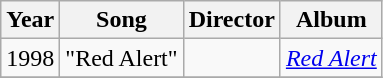<table class="wikitable">
<tr>
<th>Year</th>
<th>Song</th>
<th>Director</th>
<th>Album</th>
</tr>
<tr>
<td>1998</td>
<td>"Red Alert"</td>
<td></td>
<td><em><a href='#'>Red Alert</a></em></td>
</tr>
<tr>
</tr>
</table>
